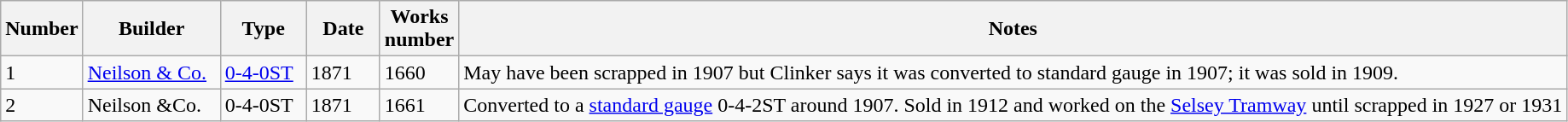<table class="wikitable">
<tr>
<th>Number</th>
<th>Builder</th>
<th>Type</th>
<th>Date</th>
<th>Works number</th>
<th>Notes</th>
</tr>
<tr>
<td>1</td>
<td width=100><a href='#'>Neilson & Co.</a></td>
<td width=60><a href='#'>0-4-0ST</a></td>
<td width=50>1871</td>
<td width=50>1660</td>
<td>May have been scrapped in 1907  but Clinker says it was converted to standard gauge in 1907; it was sold in 1909.</td>
</tr>
<tr>
<td>2</td>
<td>Neilson &Co.</td>
<td>0-4-0ST</td>
<td>1871</td>
<td>1661</td>
<td>Converted to a <a href='#'>standard gauge</a> 0-4-2ST around 1907. Sold in 1912 and worked on the <a href='#'>Selsey Tramway</a> until scrapped in 1927 or 1931</td>
</tr>
</table>
